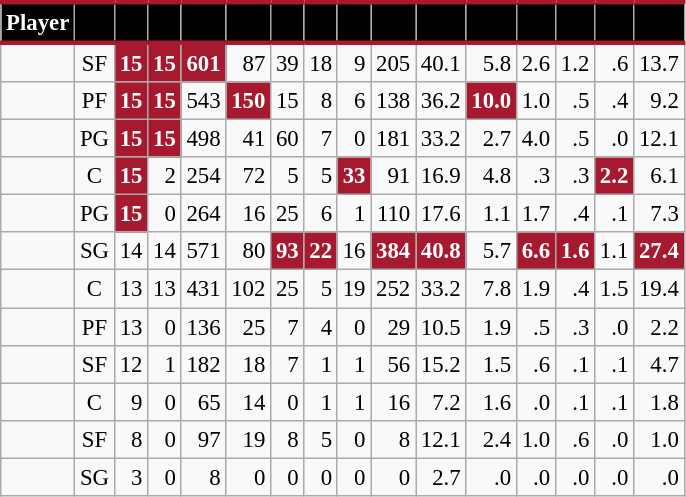<table class="wikitable sortable" style="font-size: 95%; text-align:right;">
<tr>
<th style="background:#010101; color:#FFFFFF; border-top:#A6192E 3px solid; border-bottom:#A6192E 3px solid;">Player</th>
<th style="background:#010101; color:#FFFFFF; border-top:#A6192E 3px solid; border-bottom:#A6192E 3px solid;"></th>
<th style="background:#010101; color:#FFFFFF; border-top:#A6192E 3px solid; border-bottom:#A6192E 3px solid;"></th>
<th style="background:#010101; color:#FFFFFF; border-top:#A6192E 3px solid; border-bottom:#A6192E 3px solid;"></th>
<th style="background:#010101; color:#FFFFFF; border-top:#A6192E 3px solid; border-bottom:#A6192E 3px solid;"></th>
<th style="background:#010101; color:#FFFFFF; border-top:#A6192E 3px solid; border-bottom:#A6192E 3px solid;"></th>
<th style="background:#010101; color:#FFFFFF; border-top:#A6192E 3px solid; border-bottom:#A6192E 3px solid;"></th>
<th style="background:#010101; color:#FFFFFF; border-top:#A6192E 3px solid; border-bottom:#A6192E 3px solid;"></th>
<th style="background:#010101; color:#FFFFFF; border-top:#A6192E 3px solid; border-bottom:#A6192E 3px solid;"></th>
<th style="background:#010101; color:#FFFFFF; border-top:#A6192E 3px solid; border-bottom:#A6192E 3px solid;"></th>
<th style="background:#010101; color:#FFFFFF; border-top:#A6192E 3px solid; border-bottom:#A6192E 3px solid;"></th>
<th style="background:#010101; color:#FFFFFF; border-top:#A6192E 3px solid; border-bottom:#A6192E 3px solid;"></th>
<th style="background:#010101; color:#FFFFFF; border-top:#A6192E 3px solid; border-bottom:#A6192E 3px solid;"></th>
<th style="background:#010101; color:#FFFFFF; border-top:#A6192E 3px solid; border-bottom:#A6192E 3px solid;"></th>
<th style="background:#010101; color:#FFFFFF; border-top:#A6192E 3px solid; border-bottom:#A6192E 3px solid;"></th>
<th style="background:#010101; color:#FFFFFF; border-top:#A6192E 3px solid; border-bottom:#A6192E 3px solid;"></th>
</tr>
<tr>
<td style="text-align:left;"></td>
<td style="text-align:center;">SF</td>
<td style="background:#A6192E; color:#FFFFFF;"><strong>15</strong></td>
<td style="background:#A6192E; color:#FFFFFF;"><strong>15</strong></td>
<td style="background:#A6192E; color:#FFFFFF;"><strong>601</strong></td>
<td>87</td>
<td>39</td>
<td>18</td>
<td>9</td>
<td>205</td>
<td>40.1</td>
<td>5.8</td>
<td>2.6</td>
<td>1.2</td>
<td>.6</td>
<td>13.7</td>
</tr>
<tr>
<td style="text-align:left;"></td>
<td style="text-align:center;">PF</td>
<td style="background:#A6192E; color:#FFFFFF;"><strong>15</strong></td>
<td style="background:#A6192E; color:#FFFFFF;"><strong>15</strong></td>
<td>543</td>
<td style="background:#A6192E; color:#FFFFFF;"><strong>150</strong></td>
<td>15</td>
<td>8</td>
<td>6</td>
<td>138</td>
<td>36.2</td>
<td style="background:#A6192E; color:#FFFFFF;"><strong>10.0</strong></td>
<td>1.0</td>
<td>.5</td>
<td>.4</td>
<td>9.2</td>
</tr>
<tr>
<td style="text-align:left;"></td>
<td style="text-align:center;">PG</td>
<td style="background:#A6192E; color:#FFFFFF;"><strong>15</strong></td>
<td style="background:#A6192E; color:#FFFFFF;"><strong>15</strong></td>
<td>498</td>
<td>41</td>
<td>60</td>
<td>7</td>
<td>0</td>
<td>181</td>
<td>33.2</td>
<td>2.7</td>
<td>4.0</td>
<td>.5</td>
<td>.0</td>
<td>12.1</td>
</tr>
<tr>
<td style="text-align:left;"></td>
<td style="text-align:center;">C</td>
<td style="background:#A6192E; color:#FFFFFF;"><strong>15</strong></td>
<td>2</td>
<td>254</td>
<td>72</td>
<td>5</td>
<td>5</td>
<td style="background:#A6192E; color:#FFFFFF;"><strong>33</strong></td>
<td>91</td>
<td>16.9</td>
<td>4.8</td>
<td>.3</td>
<td>.3</td>
<td style="background:#A6192E; color:#FFFFFF;"><strong>2.2</strong></td>
<td>6.1</td>
</tr>
<tr>
<td style="text-align:left;"></td>
<td style="text-align:center;">PG</td>
<td style="background:#A6192E; color:#FFFFFF;"><strong>15</strong></td>
<td>0</td>
<td>264</td>
<td>16</td>
<td>25</td>
<td>6</td>
<td>1</td>
<td>110</td>
<td>17.6</td>
<td>1.1</td>
<td>1.7</td>
<td>.4</td>
<td>.1</td>
<td>7.3</td>
</tr>
<tr>
<td style="text-align:left;"></td>
<td style="text-align:center;">SG</td>
<td>14</td>
<td>14</td>
<td>571</td>
<td>80</td>
<td style="background:#A6192E; color:#FFFFFF;"><strong>93</strong></td>
<td style="background:#A6192E; color:#FFFFFF;"><strong>22</strong></td>
<td>16</td>
<td style="background:#A6192E; color:#FFFFFF;"><strong>384</strong></td>
<td style="background:#A6192E; color:#FFFFFF;"><strong>40.8</strong></td>
<td>5.7</td>
<td style="background:#A6192E; color:#FFFFFF;"><strong>6.6</strong></td>
<td style="background:#A6192E; color:#FFFFFF;"><strong>1.6</strong></td>
<td>1.1</td>
<td style="background:#A6192E; color:#FFFFFF;"><strong>27.4</strong></td>
</tr>
<tr>
<td style="text-align:left;"></td>
<td style="text-align:center;">C</td>
<td>13</td>
<td>13</td>
<td>431</td>
<td>102</td>
<td>25</td>
<td>5</td>
<td>19</td>
<td>252</td>
<td>33.2</td>
<td>7.8</td>
<td>1.9</td>
<td>.4</td>
<td>1.5</td>
<td>19.4</td>
</tr>
<tr>
<td style="text-align:left;"></td>
<td style="text-align:center;">PF</td>
<td>13</td>
<td>0</td>
<td>136</td>
<td>25</td>
<td>7</td>
<td>4</td>
<td>0</td>
<td>29</td>
<td>10.5</td>
<td>1.9</td>
<td>.5</td>
<td>.3</td>
<td>.0</td>
<td>2.2</td>
</tr>
<tr>
<td style="text-align:left;"></td>
<td style="text-align:center;">SF</td>
<td>12</td>
<td>1</td>
<td>182</td>
<td>18</td>
<td>7</td>
<td>1</td>
<td>1</td>
<td>56</td>
<td>15.2</td>
<td>1.5</td>
<td>.6</td>
<td>.1</td>
<td>.1</td>
<td>4.7</td>
</tr>
<tr>
<td style="text-align:left;"></td>
<td style="text-align:center;">C</td>
<td>9</td>
<td>0</td>
<td>65</td>
<td>14</td>
<td>0</td>
<td>1</td>
<td>1</td>
<td>16</td>
<td>7.2</td>
<td>1.6</td>
<td>.0</td>
<td>.1</td>
<td>.1</td>
<td>1.8</td>
</tr>
<tr>
<td style="text-align:left;"></td>
<td style="text-align:center;">SF</td>
<td>8</td>
<td>0</td>
<td>97</td>
<td>19</td>
<td>8</td>
<td>5</td>
<td>0</td>
<td>8</td>
<td>12.1</td>
<td>2.4</td>
<td>1.0</td>
<td>.6</td>
<td>.0</td>
<td>1.0</td>
</tr>
<tr>
<td style="text-align:left;"></td>
<td style="text-align:center;">SG</td>
<td>3</td>
<td>0</td>
<td>8</td>
<td>0</td>
<td>0</td>
<td>0</td>
<td>0</td>
<td>0</td>
<td>2.7</td>
<td>.0</td>
<td>.0</td>
<td>.0</td>
<td>.0</td>
<td>.0</td>
</tr>
</table>
